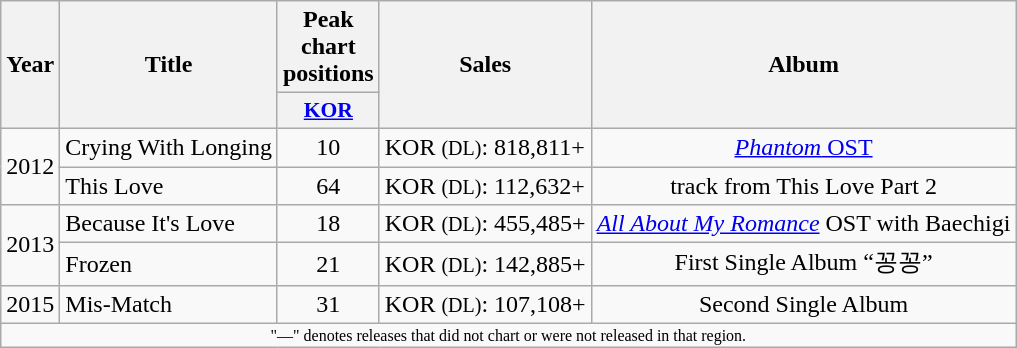<table class="wikitable plainrowheaders" style="text-align:center">
<tr>
<th scope="col" rowspan="2">Year</th>
<th scope="col" rowspan="2">Title</th>
<th scope="col" colspan="1">Peak chart<br>positions</th>
<th scope="col" rowspan="2">Sales</th>
<th scope="col" rowspan="2">Album</th>
</tr>
<tr>
<th scope="col" style="width:3em;font-size:90%;"><a href='#'>KOR</a><br></th>
</tr>
<tr>
<td rowspan=2>2012</td>
<td align="left">Crying With Longing </td>
<td>10</td>
<td align="left">KOR <small>(DL)</small>: 818,811+</td>
<td><a href='#'><em>Phantom</em> OST</a></td>
</tr>
<tr>
<td align="left">This Love </td>
<td>64</td>
<td align="left">KOR <small>(DL)</small>: 112,632+</td>
<td>track from This Love Part 2</td>
</tr>
<tr>
<td rowspan=2>2013</td>
<td align="left">Because It's Love </td>
<td>18</td>
<td align="left">KOR <small>(DL)</small>: 455,485+</td>
<td><em><a href='#'>All About My Romance</a></em> OST with Baechigi</td>
</tr>
<tr>
<td align="left">Frozen </td>
<td>21</td>
<td align="left">KOR <small>(DL)</small>: 142,885+</td>
<td>First Single Album “꽁꽁”</td>
</tr>
<tr>
<td rowspan=1>2015</td>
<td align="left">Mis-Match </td>
<td>31</td>
<td align="left">KOR <small>(DL)</small>: 107,108+</td>
<td>Second Single Album</td>
</tr>
<tr>
<td colspan="12" style="font-size:8pt;">"—" denotes releases that did not chart or were not released in that region.</td>
</tr>
</table>
